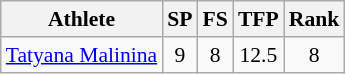<table class="wikitable" border="1" style="font-size:90%">
<tr>
<th>Athlete</th>
<th>SP</th>
<th>FS</th>
<th>TFP</th>
<th>Rank</th>
</tr>
<tr align=center>
<td align=left><a href='#'>Tatyana Malinina</a></td>
<td>9</td>
<td>8</td>
<td>12.5</td>
<td>8</td>
</tr>
</table>
